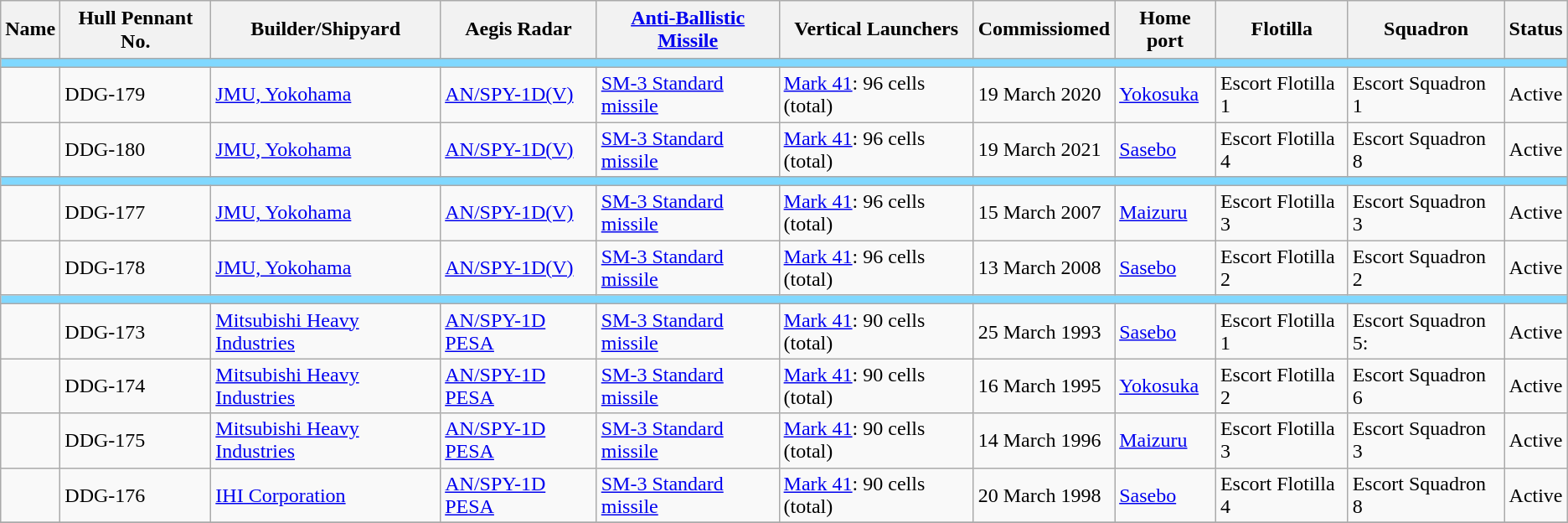<table class="wikitable">
<tr>
<th>Name</th>
<th style="line-height:1.2em;">Hull Pennant No.</th>
<th>Builder/Shipyard</th>
<th>Aegis Radar</th>
<th><a href='#'>Anti-Ballistic Missile</a></th>
<th>Vertical Launchers</th>
<th>Commissiomed</th>
<th>Home port</th>
<th>Flotilla</th>
<th>Squadron</th>
<th>Status</th>
</tr>
<tr>
<td colspan=11 style="background: #80D8FF;text-align:center;"></td>
</tr>
<tr>
<td></td>
<td>DDG-179</td>
<td><a href='#'>JMU, Yokohama</a></td>
<td><a href='#'>AN/SPY-1D(V)</a></td>
<td><a href='#'>SM-3 Standard missile</a></td>
<td><a href='#'>Mark 41</a>: 96 cells (total)</td>
<td>19 March 2020</td>
<td><a href='#'>Yokosuka</a></td>
<td>Escort Flotilla 1</td>
<td>Escort Squadron 1</td>
<td>Active</td>
</tr>
<tr>
<td></td>
<td>DDG-180</td>
<td><a href='#'>JMU, Yokohama</a></td>
<td><a href='#'>AN/SPY-1D(V)</a></td>
<td><a href='#'>SM-3 Standard missile</a></td>
<td><a href='#'>Mark 41</a>: 96 cells (total)</td>
<td>19 March 2021</td>
<td><a href='#'>Sasebo</a></td>
<td>Escort Flotilla 4</td>
<td>Escort Squadron 8</td>
<td>Active</td>
</tr>
<tr>
<td colspan=11 style="background: #80D8FF;text-align:center;"></td>
</tr>
<tr>
<td></td>
<td>DDG-177</td>
<td><a href='#'>JMU, Yokohama</a></td>
<td><a href='#'>AN/SPY-1D(V)</a></td>
<td><a href='#'>SM-3 Standard missile</a></td>
<td><a href='#'>Mark 41</a>: 96 cells (total)</td>
<td>15 March 2007</td>
<td><a href='#'>Maizuru</a></td>
<td>Escort Flotilla 3</td>
<td>Escort Squadron 3</td>
<td>Active</td>
</tr>
<tr>
<td></td>
<td>DDG-178</td>
<td><a href='#'>JMU, Yokohama</a></td>
<td><a href='#'>AN/SPY-1D(V)</a></td>
<td><a href='#'>SM-3 Standard missile</a></td>
<td><a href='#'>Mark 41</a>: 96 cells (total)</td>
<td>13 March 2008</td>
<td><a href='#'>Sasebo</a></td>
<td>Escort Flotilla 2</td>
<td>Escort Squadron 2</td>
<td>Active</td>
</tr>
<tr>
<td colspan=11 style="background: #80D8FF;text-align:center;"></td>
</tr>
<tr>
<td></td>
<td>DDG-173</td>
<td><a href='#'>Mitsubishi Heavy Industries</a></td>
<td><a href='#'>AN/SPY-1D</a> <a href='#'>PESA</a></td>
<td><a href='#'>SM-3 Standard missile</a></td>
<td><a href='#'>Mark 41</a>: 90 cells (total)</td>
<td>25 March 1993</td>
<td><a href='#'>Sasebo</a></td>
<td>Escort Flotilla 1</td>
<td>Escort Squadron 5:</td>
<td>Active</td>
</tr>
<tr>
<td></td>
<td>DDG-174</td>
<td><a href='#'>Mitsubishi Heavy Industries</a></td>
<td><a href='#'>AN/SPY-1D</a> <a href='#'>PESA</a></td>
<td><a href='#'>SM-3 Standard missile</a></td>
<td><a href='#'>Mark 41</a>: 90 cells (total)</td>
<td>16 March 1995</td>
<td><a href='#'>Yokosuka</a></td>
<td>Escort Flotilla 2</td>
<td>Escort Squadron 6</td>
<td>Active</td>
</tr>
<tr>
<td></td>
<td>DDG-175</td>
<td><a href='#'>Mitsubishi Heavy Industries</a></td>
<td><a href='#'>AN/SPY-1D</a> <a href='#'>PESA</a></td>
<td><a href='#'>SM-3 Standard missile</a></td>
<td><a href='#'>Mark 41</a>: 90 cells (total)</td>
<td>14 March 1996</td>
<td><a href='#'>Maizuru</a></td>
<td>Escort Flotilla 3</td>
<td>Escort Squadron 3</td>
<td>Active</td>
</tr>
<tr>
<td></td>
<td>DDG-176</td>
<td><a href='#'>IHI Corporation</a></td>
<td><a href='#'>AN/SPY-1D</a> <a href='#'>PESA</a></td>
<td><a href='#'>SM-3 Standard missile</a></td>
<td><a href='#'>Mark 41</a>: 90 cells (total)</td>
<td>20 March 1998</td>
<td><a href='#'>Sasebo</a></td>
<td>Escort Flotilla 4</td>
<td>Escort Squadron 8</td>
<td>Active</td>
</tr>
<tr>
</tr>
</table>
